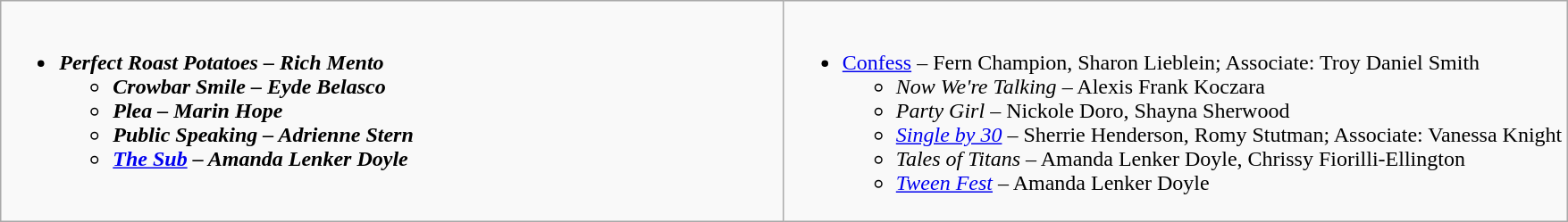<table class=wikitable>
<tr>
<td valign="top" width="50%"><br><ul><li><strong><em>Perfect Roast Potatoes<em> – Rich Mento<strong><ul><li></em>Crowbar Smile<em> – Eyde Belasco</li><li></em>Plea<em> – Marin Hope</li><li></em>Public Speaking<em> – Adrienne Stern</li><li></em><a href='#'>The Sub</a><em> – Amanda Lenker Doyle</li></ul></li></ul></td>
<td valign="top" width="50%"><br><ul><li></em></strong><a href='#'>Confess</a></em> – Fern Champion, Sharon Lieblein; Associate: Troy Daniel Smith</strong><ul><li><em>Now We're Talking</em> – Alexis Frank Koczara</li><li><em>Party Girl</em> – Nickole Doro, Shayna Sherwood</li><li><em><a href='#'>Single by 30</a></em> – Sherrie Henderson, Romy Stutman; Associate: Vanessa Knight</li><li><em>Tales of Titans</em> – Amanda Lenker Doyle, Chrissy Fiorilli-Ellington</li><li><em><a href='#'>Tween Fest</a></em> – Amanda Lenker Doyle</li></ul></li></ul></td>
</tr>
</table>
